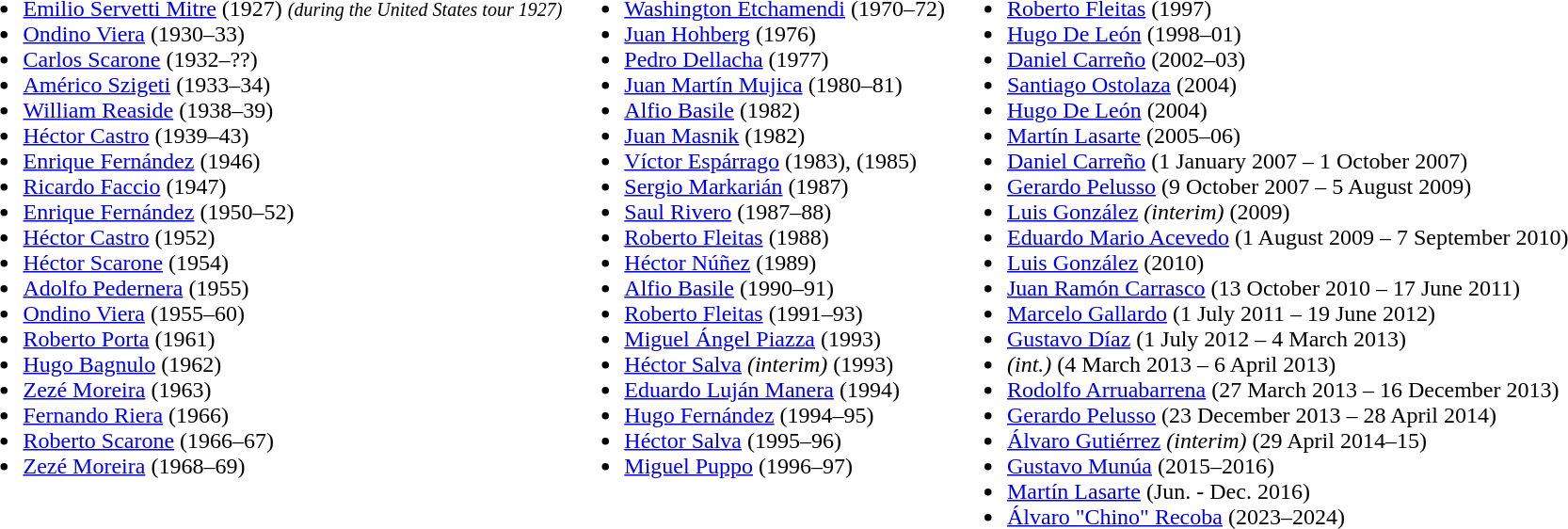<table>
<tr valign=top>
<td><br><ul><li> <a href='#'>Emilio Servetti Mitre</a> (1927) <small><em>(during the United States tour 1927)</em></small></li><li> <a href='#'>Ondino Viera</a> (1930–33)</li><li> <a href='#'>Carlos Scarone</a> (1932–??)</li><li> <a href='#'>Américo Szigeti</a> (1933–34)</li><li> <a href='#'>William Reaside</a> (1938–39)</li><li> <a href='#'>Héctor Castro</a> (1939–43)</li><li> <a href='#'>Enrique Fernández</a> (1946)</li><li> <a href='#'>Ricardo Faccio</a> (1947)</li><li> <a href='#'>Enrique Fernández</a> (1950–52)</li><li> <a href='#'>Héctor Castro</a> (1952)</li><li> <a href='#'>Héctor Scarone</a> (1954)</li><li> <a href='#'>Adolfo Pedernera</a> (1955)</li><li> <a href='#'>Ondino Viera</a> (1955–60)</li><li> <a href='#'>Roberto Porta</a> (1961)</li><li> <a href='#'>Hugo Bagnulo</a> (1962)</li><li> <a href='#'>Zezé Moreira</a> (1963)</li><li> <a href='#'>Fernando Riera</a> (1966)</li><li> <a href='#'>Roberto Scarone</a> (1966–67)</li><li> <a href='#'>Zezé Moreira</a> (1968–69)</li></ul></td>
<td><br><ul><li> <a href='#'>Washington Etchamendi</a> (1970–72)</li><li> <a href='#'>Juan Hohberg</a> (1976)</li><li> <a href='#'>Pedro Dellacha</a> (1977)</li><li> <a href='#'>Juan Martín Mujica</a> (1980–81)</li><li> <a href='#'>Alfio Basile</a> (1982)</li><li> <a href='#'>Juan Masnik</a> (1982)</li><li> <a href='#'>Víctor Espárrago</a> (1983), (1985)</li><li> <a href='#'>Sergio Markarián</a> (1987)</li><li> <a href='#'>Saul Rivero</a> (1987–88)</li><li> <a href='#'>Roberto Fleitas</a> (1988)</li><li> <a href='#'>Héctor Núñez</a> (1989)</li><li> <a href='#'>Alfio Basile</a> (1990–91)</li><li> <a href='#'>Roberto Fleitas</a> (1991–93)</li><li> <a href='#'>Miguel Ángel Piazza</a> (1993)</li><li> <a href='#'>Héctor Salva</a> <em>(interim)</em> (1993)</li><li> <a href='#'>Eduardo Luján Manera</a> (1994)</li><li> <a href='#'>Hugo Fernández</a> (1994–95)</li><li> <a href='#'>Héctor Salva</a> (1995–96)</li><li> <a href='#'>Miguel Puppo</a> (1996–97)</li></ul></td>
<td><br><ul><li> <a href='#'>Roberto Fleitas</a> (1997)</li><li> <a href='#'>Hugo De León</a> (1998–01)</li><li> <a href='#'>Daniel Carreño</a> (2002–03)</li><li> <a href='#'>Santiago Ostolaza</a> (2004)</li><li> <a href='#'>Hugo De León</a> (2004)</li><li> <a href='#'>Martín Lasarte</a> (2005–06)</li><li> <a href='#'>Daniel Carreño</a> (1 January 2007 – 1 October 2007)</li><li> <a href='#'>Gerardo Pelusso</a> (9 October 2007 – 5 August 2009)</li><li> <a href='#'>Luis González</a> <em>(interim)</em> (2009)</li><li> <a href='#'>Eduardo Mario Acevedo</a> (1 August 2009 – 7 September 2010)</li><li> <a href='#'>Luis González</a> (2010)</li><li> <a href='#'>Juan Ramón Carrasco</a> (13 October 2010 – 17 June 2011)</li><li> <a href='#'>Marcelo Gallardo</a> (1 July 2011 – 19 June 2012)</li><li> <a href='#'>Gustavo Díaz</a> (1 July 2012 – 4 March 2013)</li><li>  <em>(int.)</em> (4 March 2013 – 6 April 2013)</li><li> <a href='#'>Rodolfo Arruabarrena</a> (27 March 2013 – 16 December 2013)</li><li> <a href='#'>Gerardo Pelusso</a> (23 December 2013 – 28 April 2014)</li><li> <a href='#'>Álvaro Gutiérrez</a> <em>(interim)</em> (29 April 2014–15)</li><li> <a href='#'>Gustavo Munúa</a> (2015–2016)</li><li> <a href='#'>Martín Lasarte</a> (Jun. - Dec. 2016)</li><li> <a href='#'>Álvaro "Chino" Recoba</a> (2023–2024)</li></ul></td>
</tr>
</table>
